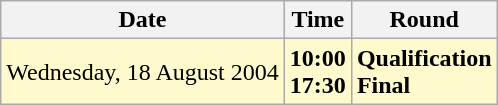<table class="wikitable">
<tr>
<th>Date</th>
<th>Time</th>
<th>Round</th>
</tr>
<tr style=background:lemonchiffon>
<td>Wednesday, 18 August 2004</td>
<td><strong>10:00</strong><br><strong>17:30</strong></td>
<td><strong>Qualification</strong><br><strong>Final</strong></td>
</tr>
</table>
